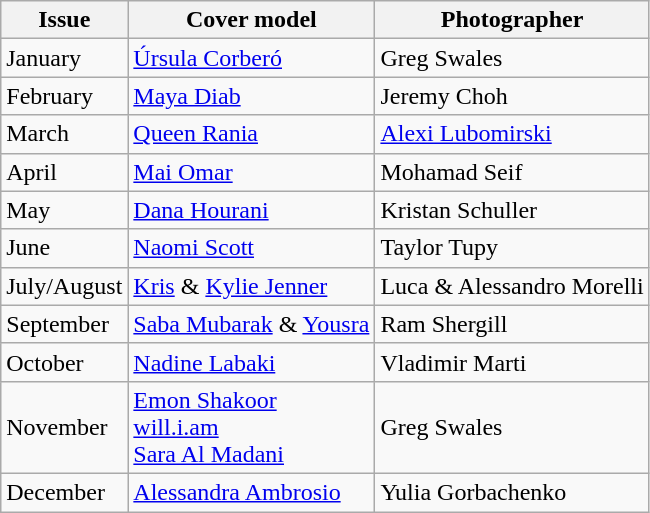<table class="sortable wikitable">
<tr>
<th>Issue</th>
<th>Cover model</th>
<th>Photographer</th>
</tr>
<tr>
<td>January</td>
<td><a href='#'>Úrsula Corberó</a></td>
<td>Greg Swales</td>
</tr>
<tr>
<td>February</td>
<td><a href='#'>Maya Diab</a></td>
<td>Jeremy Choh</td>
</tr>
<tr>
<td>March</td>
<td><a href='#'>Queen Rania</a></td>
<td><a href='#'>Alexi Lubomirski</a></td>
</tr>
<tr>
<td>April</td>
<td><a href='#'>Mai Omar</a></td>
<td>Mohamad Seif</td>
</tr>
<tr>
<td>May</td>
<td><a href='#'>Dana Hourani</a></td>
<td>Kristan Schuller</td>
</tr>
<tr>
<td>June</td>
<td><a href='#'>Naomi Scott</a></td>
<td>Taylor Tupy</td>
</tr>
<tr>
<td>July/August</td>
<td><a href='#'>Kris</a> & <a href='#'>Kylie Jenner</a></td>
<td>Luca & Alessandro Morelli</td>
</tr>
<tr>
<td>September</td>
<td><a href='#'>Saba Mubarak</a> & <a href='#'>Yousra</a></td>
<td>Ram Shergill</td>
</tr>
<tr>
<td>October</td>
<td><a href='#'>Nadine Labaki</a></td>
<td>Vladimir Marti</td>
</tr>
<tr>
<td>November</td>
<td><a href='#'>Emon Shakoor</a><br><a href='#'>will.i.am</a><br><a href='#'>Sara Al Madani</a></td>
<td>Greg Swales</td>
</tr>
<tr>
<td>December</td>
<td><a href='#'>Alessandra Ambrosio</a></td>
<td>Yulia Gorbachenko</td>
</tr>
</table>
